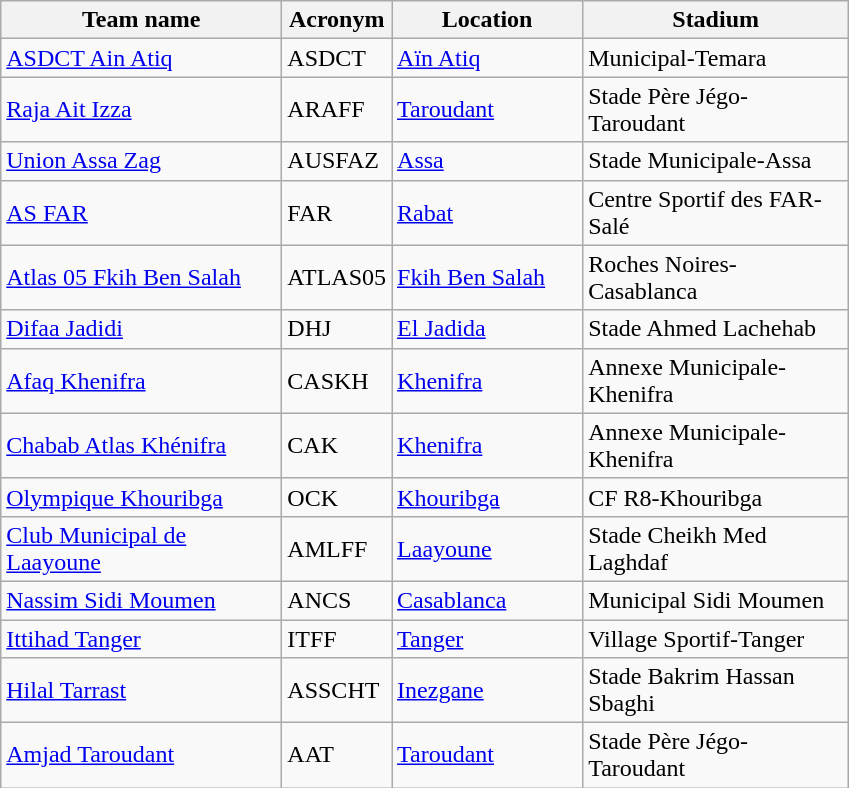<table class="wikitable sortable">
<tr>
<th width="180px">Team name</th>
<th width="60px">Acronym</th>
<th width="120px">Location</th>
<th width="170px">Stadium</th>
</tr>
<tr>
<td><a href='#'>ASDCT Ain Atiq</a></td>
<td>ASDCT</td>
<td><a href='#'>Aïn Atiq</a></td>
<td>Municipal-Temara</td>
</tr>
<tr>
<td><a href='#'>Raja Ait Izza</a></td>
<td>ARAFF</td>
<td><a href='#'>Taroudant</a></td>
<td>Stade Père Jégo-Taroudant</td>
</tr>
<tr>
<td><a href='#'>Union Assa Zag</a></td>
<td>AUSFAZ</td>
<td><a href='#'>Assa</a></td>
<td>Stade Municipale-Assa</td>
</tr>
<tr>
<td><a href='#'>AS FAR</a></td>
<td>FAR</td>
<td><a href='#'>Rabat</a></td>
<td>Centre Sportif des FAR-Salé</td>
</tr>
<tr>
<td><a href='#'>Atlas 05 Fkih Ben Salah</a></td>
<td>ATLAS05</td>
<td><a href='#'>Fkih Ben Salah</a></td>
<td>Roches Noires-Casablanca</td>
</tr>
<tr>
<td><a href='#'>Difaa Jadidi</a></td>
<td>DHJ</td>
<td><a href='#'>El Jadida</a></td>
<td>Stade Ahmed Lachehab</td>
</tr>
<tr>
<td><a href='#'>Afaq Khenifra</a></td>
<td>CASKH</td>
<td><a href='#'>Khenifra</a></td>
<td>Annexe Municipale-Khenifra</td>
</tr>
<tr>
<td><a href='#'>Chabab Atlas Khénifra</a></td>
<td>CAK</td>
<td><a href='#'>Khenifra</a></td>
<td>Annexe Municipale-Khenifra</td>
</tr>
<tr>
<td><a href='#'>Olympique Khouribga</a></td>
<td>OCK</td>
<td><a href='#'>Khouribga</a></td>
<td>CF R8-Khouribga</td>
</tr>
<tr>
<td><a href='#'>Club Municipal de Laayoune</a></td>
<td>AMLFF</td>
<td><a href='#'>Laayoune</a></td>
<td>Stade Cheikh Med Laghdaf</td>
</tr>
<tr>
<td><a href='#'>Nassim Sidi Moumen</a></td>
<td>ANCS</td>
<td><a href='#'>Casablanca</a></td>
<td>Municipal Sidi Moumen</td>
</tr>
<tr>
<td><a href='#'>Ittihad Tanger</a></td>
<td>ITFF</td>
<td><a href='#'>Tanger</a></td>
<td>Village Sportif-Tanger</td>
</tr>
<tr>
<td><a href='#'>Hilal Tarrast</a></td>
<td>ASSCHT</td>
<td><a href='#'>Inezgane</a></td>
<td>Stade Bakrim Hassan Sbaghi</td>
</tr>
<tr>
<td><a href='#'>Amjad Taroudant</a></td>
<td>AAT</td>
<td><a href='#'>Taroudant</a></td>
<td>Stade Père Jégo-Taroudant</td>
</tr>
</table>
